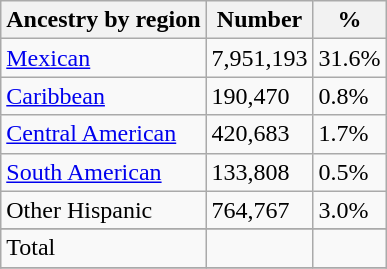<table class="wikitable sortable" font-size:75%">
<tr>
<th>Ancestry by region</th>
<th>Number</th>
<th>%</th>
</tr>
<tr>
<td><a href='#'>Mexican</a></td>
<td>7,951,193</td>
<td>31.6%</td>
</tr>
<tr>
<td><a href='#'>Caribbean</a></td>
<td>190,470</td>
<td>0.8%</td>
</tr>
<tr>
<td><a href='#'>Central American</a></td>
<td>420,683</td>
<td>1.7%</td>
</tr>
<tr>
<td><a href='#'>South American</a></td>
<td>133,808</td>
<td>0.5%</td>
</tr>
<tr>
<td>Other Hispanic</td>
<td>764,767</td>
<td>3.0%</td>
</tr>
<tr>
</tr>
<tr class="sortbottom">
<td>Total</td>
<td></td>
<td></td>
</tr>
<tr>
</tr>
</table>
